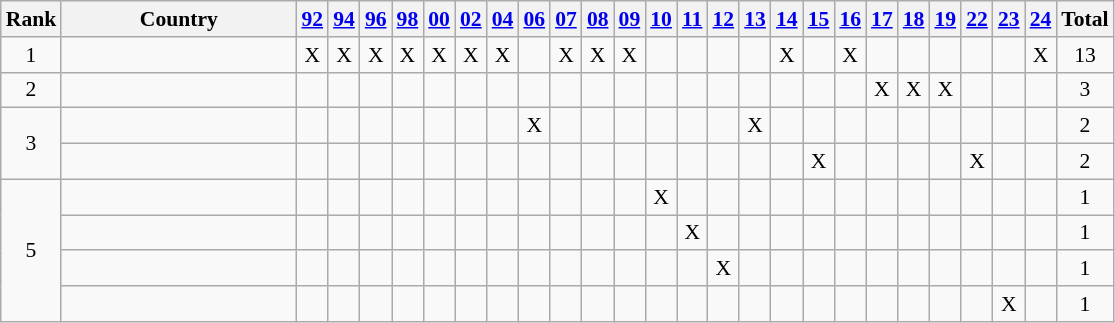<table class=wikitable style="font-size:90%; text-align:center">
<tr>
<th>Rank</th>
<th width=150>Country</th>
<th><a href='#'>92</a></th>
<th><a href='#'>94</a></th>
<th><a href='#'>96</a></th>
<th><a href='#'>98</a></th>
<th><a href='#'>00</a></th>
<th><a href='#'>02</a></th>
<th><a href='#'>04</a></th>
<th><a href='#'>06</a></th>
<th><a href='#'>07</a></th>
<th><a href='#'>08</a></th>
<th><a href='#'>09</a></th>
<th><a href='#'>10</a></th>
<th><a href='#'>11</a></th>
<th><a href='#'>12</a></th>
<th><a href='#'>13</a></th>
<th><a href='#'>14</a></th>
<th><a href='#'>15</a></th>
<th><a href='#'>16</a></th>
<th><a href='#'>17</a></th>
<th><a href='#'>18</a></th>
<th><a href='#'>19</a></th>
<th><a href='#'>22</a></th>
<th><a href='#'>23</a></th>
<th><a href='#'>24</a></th>
<th>Total</th>
</tr>
<tr>
<td>1</td>
<td align=left></td>
<td>X</td>
<td>X</td>
<td>X</td>
<td>X</td>
<td>X</td>
<td>X</td>
<td>X</td>
<td></td>
<td>X</td>
<td>X</td>
<td>X</td>
<td></td>
<td></td>
<td></td>
<td></td>
<td>X</td>
<td></td>
<td>X</td>
<td></td>
<td></td>
<td></td>
<td></td>
<td></td>
<td>X</td>
<td>13</td>
</tr>
<tr>
<td>2</td>
<td align=left></td>
<td></td>
<td></td>
<td></td>
<td></td>
<td></td>
<td></td>
<td></td>
<td></td>
<td></td>
<td></td>
<td></td>
<td></td>
<td></td>
<td></td>
<td></td>
<td></td>
<td></td>
<td></td>
<td>X</td>
<td>X</td>
<td>X</td>
<td></td>
<td></td>
<td></td>
<td>3</td>
</tr>
<tr>
<td rowspan=2>3</td>
<td align=left></td>
<td></td>
<td></td>
<td></td>
<td></td>
<td></td>
<td></td>
<td></td>
<td>X</td>
<td></td>
<td></td>
<td></td>
<td></td>
<td></td>
<td></td>
<td>X</td>
<td></td>
<td></td>
<td></td>
<td></td>
<td></td>
<td></td>
<td></td>
<td></td>
<td></td>
<td>2</td>
</tr>
<tr>
<td align=left></td>
<td></td>
<td></td>
<td></td>
<td></td>
<td></td>
<td></td>
<td></td>
<td></td>
<td></td>
<td></td>
<td></td>
<td></td>
<td></td>
<td></td>
<td></td>
<td></td>
<td>X</td>
<td></td>
<td></td>
<td></td>
<td></td>
<td>X</td>
<td></td>
<td></td>
<td>2</td>
</tr>
<tr>
<td rowspan=4>5</td>
<td align=left></td>
<td></td>
<td></td>
<td></td>
<td></td>
<td></td>
<td></td>
<td></td>
<td></td>
<td></td>
<td></td>
<td></td>
<td>X</td>
<td></td>
<td></td>
<td></td>
<td></td>
<td></td>
<td></td>
<td></td>
<td></td>
<td></td>
<td></td>
<td></td>
<td></td>
<td>1</td>
</tr>
<tr>
<td align=left></td>
<td></td>
<td></td>
<td></td>
<td></td>
<td></td>
<td></td>
<td></td>
<td></td>
<td></td>
<td></td>
<td></td>
<td></td>
<td>X</td>
<td></td>
<td></td>
<td></td>
<td></td>
<td></td>
<td></td>
<td></td>
<td></td>
<td></td>
<td></td>
<td></td>
<td>1</td>
</tr>
<tr>
<td align=left></td>
<td></td>
<td></td>
<td></td>
<td></td>
<td></td>
<td></td>
<td></td>
<td></td>
<td></td>
<td></td>
<td></td>
<td></td>
<td></td>
<td>X</td>
<td></td>
<td></td>
<td></td>
<td></td>
<td></td>
<td></td>
<td></td>
<td></td>
<td></td>
<td></td>
<td>1</td>
</tr>
<tr>
<td align=left></td>
<td></td>
<td></td>
<td></td>
<td></td>
<td></td>
<td></td>
<td></td>
<td></td>
<td></td>
<td></td>
<td></td>
<td></td>
<td></td>
<td></td>
<td></td>
<td></td>
<td></td>
<td></td>
<td></td>
<td></td>
<td></td>
<td></td>
<td>X</td>
<td></td>
<td>1</td>
</tr>
</table>
